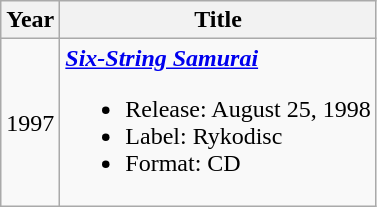<table class="wikitable">
<tr>
<th>Year</th>
<th>Title</th>
</tr>
<tr>
<td>1997</td>
<td style="text-align:left;"><strong><em><a href='#'>Six-String Samurai</a></em></strong><br><ul><li>Release: August 25, 1998</li><li>Label: Rykodisc</li><li>Format: CD</li></ul></td>
</tr>
</table>
